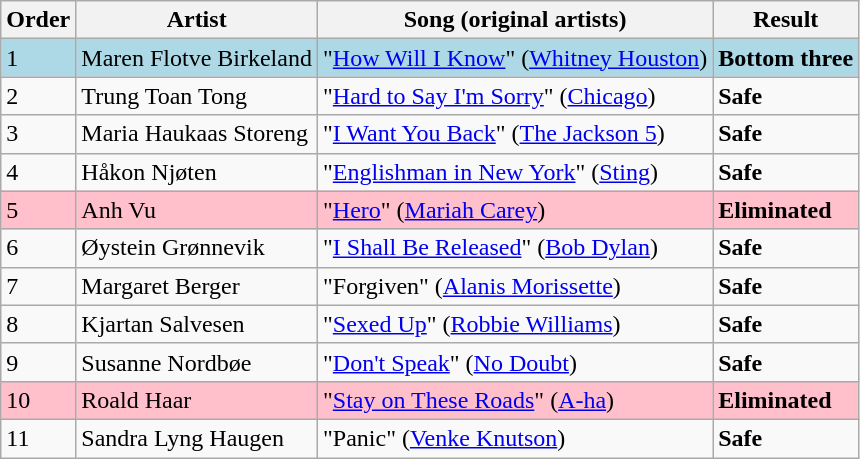<table class=wikitable>
<tr>
<th>Order</th>
<th>Artist</th>
<th>Song (original artists)</th>
<th>Result</th>
</tr>
<tr style="background:lightblue;">
<td>1</td>
<td>Maren Flotve Birkeland</td>
<td>"<a href='#'>How Will I Know</a>" (<a href='#'>Whitney Houston</a>)</td>
<td><strong>Bottom three</strong></td>
</tr>
<tr>
<td>2</td>
<td>Trung Toan Tong</td>
<td>"<a href='#'>Hard to Say I'm Sorry</a>" (<a href='#'>Chicago</a>)</td>
<td><strong>Safe</strong></td>
</tr>
<tr>
<td>3</td>
<td>Maria Haukaas Storeng</td>
<td>"<a href='#'>I Want You Back</a>" (<a href='#'>The Jackson 5</a>)</td>
<td><strong>Safe</strong></td>
</tr>
<tr>
<td>4</td>
<td>Håkon Njøten</td>
<td>"<a href='#'>Englishman in New York</a>" (<a href='#'>Sting</a>)</td>
<td><strong>Safe</strong></td>
</tr>
<tr style="background:pink;">
<td>5</td>
<td>Anh Vu</td>
<td>"<a href='#'>Hero</a>" (<a href='#'>Mariah Carey</a>)</td>
<td><strong>Eliminated</strong></td>
</tr>
<tr>
<td>6</td>
<td>Øystein Grønnevik</td>
<td>"<a href='#'>I Shall Be Released</a>" (<a href='#'>Bob Dylan</a>)</td>
<td><strong>Safe</strong></td>
</tr>
<tr>
<td>7</td>
<td>Margaret Berger</td>
<td>"Forgiven" (<a href='#'>Alanis Morissette</a>)</td>
<td><strong>Safe</strong></td>
</tr>
<tr>
<td>8</td>
<td>Kjartan Salvesen</td>
<td>"<a href='#'>Sexed Up</a>" (<a href='#'>Robbie Williams</a>)</td>
<td><strong>Safe</strong></td>
</tr>
<tr>
<td>9</td>
<td>Susanne Nordbøe</td>
<td>"<a href='#'>Don't Speak</a>" (<a href='#'>No Doubt</a>)</td>
<td><strong>Safe</strong></td>
</tr>
<tr style="background:pink;">
<td>10</td>
<td>Roald Haar</td>
<td>"<a href='#'>Stay on These Roads</a>" (<a href='#'>A-ha</a>)</td>
<td><strong>Eliminated</strong></td>
</tr>
<tr>
<td>11</td>
<td>Sandra Lyng Haugen</td>
<td>"Panic" (<a href='#'>Venke Knutson</a>)</td>
<td><strong>Safe</strong></td>
</tr>
</table>
